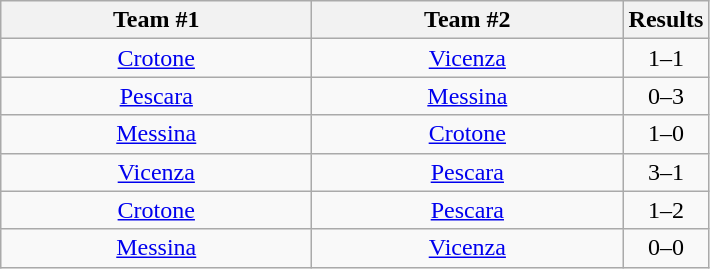<table class="wikitable" style="text-align:center">
<tr>
<th width=200>Team #1</th>
<th width=200>Team #2</th>
<th width=50>Results</th>
</tr>
<tr>
<td><a href='#'>Crotone</a></td>
<td><a href='#'>Vicenza</a></td>
<td>1–1</td>
</tr>
<tr>
<td><a href='#'>Pescara</a></td>
<td><a href='#'>Messina</a></td>
<td>0–3</td>
</tr>
<tr>
<td><a href='#'>Messina</a></td>
<td><a href='#'>Crotone</a></td>
<td>1–0</td>
</tr>
<tr>
<td><a href='#'>Vicenza</a></td>
<td><a href='#'>Pescara</a></td>
<td>3–1</td>
</tr>
<tr>
<td><a href='#'>Crotone</a></td>
<td><a href='#'>Pescara</a></td>
<td>1–2</td>
</tr>
<tr>
<td><a href='#'>Messina</a></td>
<td><a href='#'>Vicenza</a></td>
<td>0–0</td>
</tr>
</table>
